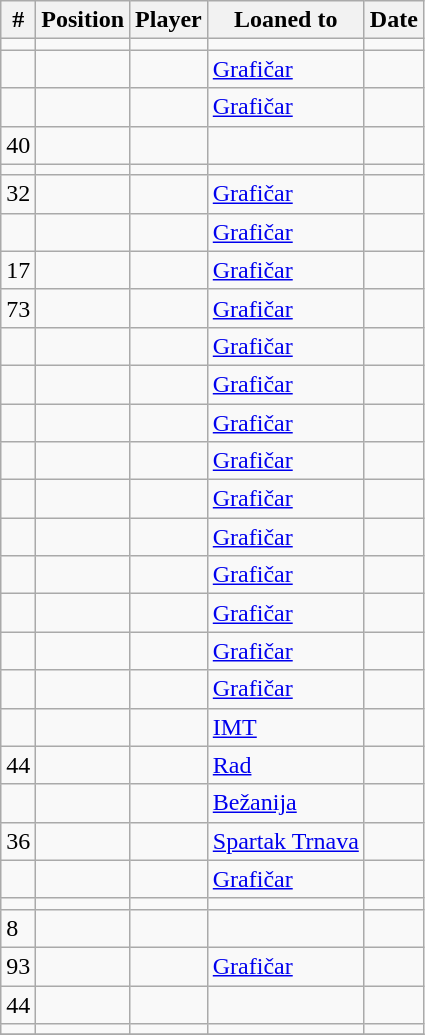<table class="wikitable sortable" text-align:center; font-size:95%; text-align:left;">
<tr>
<th>#</th>
<th>Position</th>
<th>Player</th>
<th>Loaned to</th>
<th>Date</th>
</tr>
<tr>
<td></td>
<td></td>
<td></td>
<td></td>
<td></td>
</tr>
<tr>
<td></td>
<td></td>
<td></td>
<td> <a href='#'>Grafičar</a></td>
<td></td>
</tr>
<tr>
<td></td>
<td></td>
<td></td>
<td> <a href='#'>Grafičar</a></td>
<td></td>
</tr>
<tr>
<td>40</td>
<td></td>
<td></td>
<td></td>
<td></td>
</tr>
<tr>
<td></td>
<td></td>
<td></td>
<td></td>
<td></td>
</tr>
<tr>
<td>32</td>
<td></td>
<td></td>
<td> <a href='#'>Grafičar</a></td>
<td></td>
</tr>
<tr>
<td></td>
<td></td>
<td></td>
<td> <a href='#'>Grafičar</a></td>
<td></td>
</tr>
<tr>
<td>17</td>
<td></td>
<td></td>
<td> <a href='#'>Grafičar</a></td>
<td></td>
</tr>
<tr>
<td>73</td>
<td></td>
<td></td>
<td> <a href='#'>Grafičar</a></td>
<td></td>
</tr>
<tr>
<td></td>
<td></td>
<td></td>
<td> <a href='#'>Grafičar</a></td>
<td></td>
</tr>
<tr>
<td></td>
<td></td>
<td></td>
<td> <a href='#'>Grafičar</a></td>
<td></td>
</tr>
<tr>
<td></td>
<td></td>
<td></td>
<td> <a href='#'>Grafičar</a></td>
<td></td>
</tr>
<tr>
<td></td>
<td></td>
<td></td>
<td> <a href='#'>Grafičar</a></td>
<td></td>
</tr>
<tr>
<td></td>
<td></td>
<td></td>
<td> <a href='#'>Grafičar</a></td>
<td></td>
</tr>
<tr>
<td></td>
<td></td>
<td></td>
<td> <a href='#'>Grafičar</a></td>
<td></td>
</tr>
<tr>
<td></td>
<td></td>
<td></td>
<td> <a href='#'>Grafičar</a></td>
<td></td>
</tr>
<tr>
<td></td>
<td></td>
<td></td>
<td> <a href='#'>Grafičar</a></td>
<td></td>
</tr>
<tr>
<td></td>
<td></td>
<td></td>
<td> <a href='#'>Grafičar</a></td>
<td></td>
</tr>
<tr>
<td></td>
<td></td>
<td></td>
<td> <a href='#'>Grafičar</a></td>
<td></td>
</tr>
<tr>
<td></td>
<td></td>
<td></td>
<td> <a href='#'>IMT</a></td>
<td></td>
</tr>
<tr>
<td>44</td>
<td></td>
<td></td>
<td> <a href='#'>Rad</a></td>
<td></td>
</tr>
<tr>
<td></td>
<td></td>
<td></td>
<td> <a href='#'>Bežanija</a></td>
<td></td>
</tr>
<tr>
<td>36</td>
<td></td>
<td></td>
<td> <a href='#'>Spartak Trnava</a></td>
<td></td>
</tr>
<tr>
<td></td>
<td></td>
<td></td>
<td> <a href='#'>Grafičar</a></td>
<td></td>
</tr>
<tr>
<td></td>
<td></td>
<td></td>
<td></td>
<td></td>
</tr>
<tr>
<td>8</td>
<td></td>
<td></td>
<td></td>
<td></td>
</tr>
<tr>
<td>93</td>
<td></td>
<td></td>
<td> <a href='#'>Grafičar</a></td>
<td></td>
</tr>
<tr>
<td>44</td>
<td></td>
<td></td>
<td></td>
<td></td>
</tr>
<tr>
<td></td>
<td></td>
<td></td>
<td></td>
<td></td>
</tr>
<tr>
</tr>
</table>
